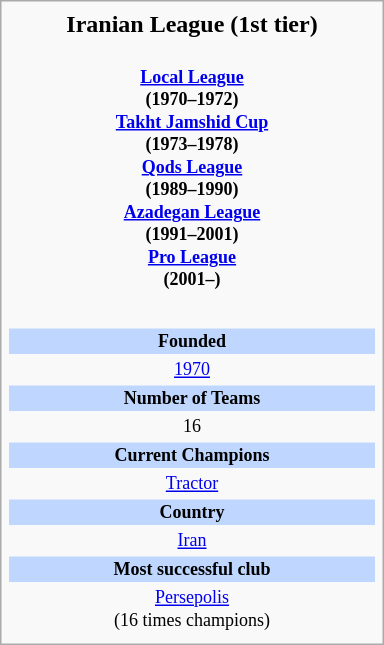<table class="infobox football" style="width: 16em; text-align: center;">
<tr>
<th style="font-size: 16px;">Iranian League (1st tier)</th>
</tr>
<tr>
<th style="font-size: 12px;"><br><a href='#'>Local League</a><br> (1970–1972)<br><a href='#'>Takht Jamshid Cup</a><br> (1973–1978)<br><a href='#'>Qods League</a><br> (1989–1990)<br><a href='#'>Azadegan League</a><br>(1991–2001)<br><a href='#'>Pro League</a><br> (2001–)</th>
</tr>
<tr>
<td><br></td>
</tr>
<tr>
<td style="font-size: 12px; background: #BFD7FF;"><strong>Founded</strong></td>
</tr>
<tr>
<td style="font-size: 12px;"><a href='#'>1970</a></td>
</tr>
<tr>
<td style="font-size: 12px; background: #BFD7FF;"><strong>Number of Teams</strong></td>
</tr>
<tr>
<td style="font-size: 12px;">16</td>
</tr>
<tr>
<td style="font-size: 12px; background: #BFD7FF;"><strong>Current Champions</strong></td>
</tr>
<tr>
<td style="font-size: 12px;"><a href='#'>Tractor</a></td>
</tr>
<tr>
<td style="font-size: 12px; background: #BFD7FF;"><strong>Country</strong></td>
</tr>
<tr>
<td style="font-size: 12px;"><a href='#'>Iran</a><br></td>
</tr>
<tr>
<td style="font-size: 12px; background: #BFD7FF;"><strong>Most successful club</strong></td>
</tr>
<tr>
<td style="font-size: 12px;"><a href='#'>Persepolis</a><br>(16 times champions)</td>
</tr>
<tr>
</tr>
</table>
